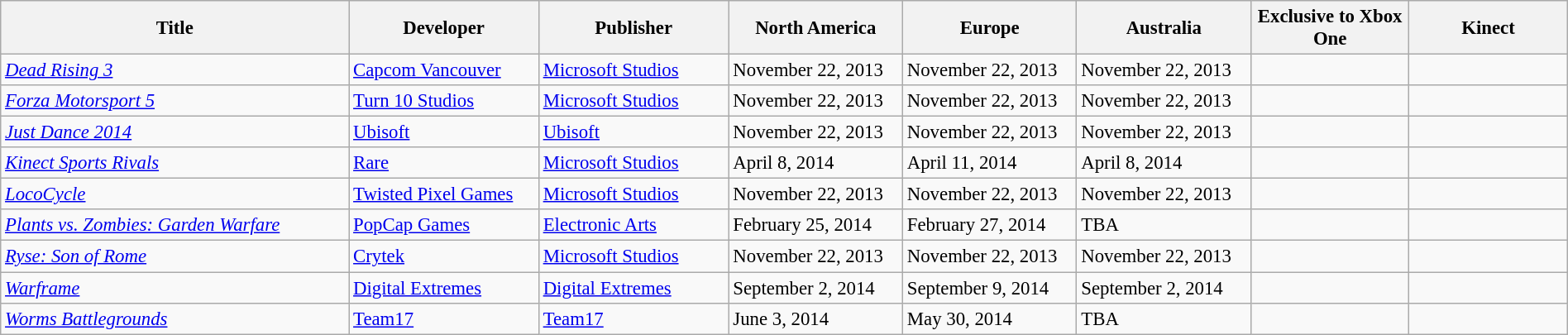<table class="wikitable sortable" style="width:100%; font-size:95%;">
<tr>
<th style="width:22%;">Title</th>
<th style="width:12%;">Developer</th>
<th style="width:12%;">Publisher</th>
<th style="width:11%;">North America</th>
<th style="width:11%;">Europe</th>
<th style="width:11%;">Australia</th>
<th style="width:10%;">Exclusive to Xbox One</th>
<th style="width:10%;">Kinect</th>
</tr>
<tr>
<td><em><a href='#'>Dead Rising 3</a></em></td>
<td><a href='#'>Capcom Vancouver</a></td>
<td><a href='#'>Microsoft Studios</a></td>
<td>November 22, 2013</td>
<td>November 22, 2013</td>
<td>November 22, 2013</td>
<td></td>
<td></td>
</tr>
<tr>
<td><em><a href='#'>Forza Motorsport 5</a></em></td>
<td><a href='#'>Turn 10 Studios</a></td>
<td><a href='#'>Microsoft Studios</a></td>
<td>November 22, 2013</td>
<td>November 22, 2013</td>
<td>November 22, 2013</td>
<td></td>
<td></td>
</tr>
<tr>
<td><em><a href='#'>Just Dance 2014</a></em></td>
<td><a href='#'>Ubisoft</a></td>
<td><a href='#'>Ubisoft</a></td>
<td>November 22, 2013</td>
<td>November 22, 2013</td>
<td>November 22, 2013</td>
<td></td>
<td></td>
</tr>
<tr>
<td><em><a href='#'>Kinect Sports Rivals</a></em></td>
<td><a href='#'>Rare</a></td>
<td><a href='#'>Microsoft Studios</a></td>
<td>April 8, 2014</td>
<td>April 11, 2014</td>
<td>April 8, 2014</td>
<td></td>
<td></td>
</tr>
<tr>
<td><em><a href='#'>LocoCycle</a></em></td>
<td><a href='#'>Twisted Pixel Games</a></td>
<td><a href='#'>Microsoft Studios</a></td>
<td>November 22, 2013</td>
<td>November 22, 2013</td>
<td>November 22, 2013</td>
<td></td>
<td></td>
</tr>
<tr>
<td><em><a href='#'>Plants vs. Zombies: Garden Warfare</a></em></td>
<td><a href='#'>PopCap Games</a></td>
<td><a href='#'>Electronic Arts</a></td>
<td>February 25, 2014</td>
<td>February 27, 2014</td>
<td>TBA</td>
<td></td>
<td></td>
</tr>
<tr>
<td><em><a href='#'>Ryse: Son of Rome</a></em></td>
<td><a href='#'>Crytek</a></td>
<td><a href='#'>Microsoft Studios</a></td>
<td>November 22, 2013</td>
<td>November 22, 2013</td>
<td>November 22, 2013</td>
<td></td>
<td></td>
</tr>
<tr>
<td><em><a href='#'>Warframe</a></em></td>
<td><a href='#'>Digital Extremes</a></td>
<td><a href='#'>Digital Extremes</a></td>
<td>September 2, 2014</td>
<td>September 9, 2014</td>
<td>September 2, 2014</td>
<td></td>
<td></td>
</tr>
<tr>
<td><em><a href='#'>Worms Battlegrounds</a></em></td>
<td><a href='#'>Team17</a></td>
<td><a href='#'>Team17</a></td>
<td>June 3, 2014</td>
<td>May 30, 2014</td>
<td>TBA</td>
<td></td>
<td></td>
</tr>
</table>
